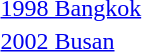<table>
<tr>
<td><a href='#'>1998 Bangkok</a></td>
<td></td>
<td></td>
<td></td>
</tr>
<tr>
<td><a href='#'>2002 Busan</a></td>
<td></td>
<td></td>
<td></td>
</tr>
</table>
